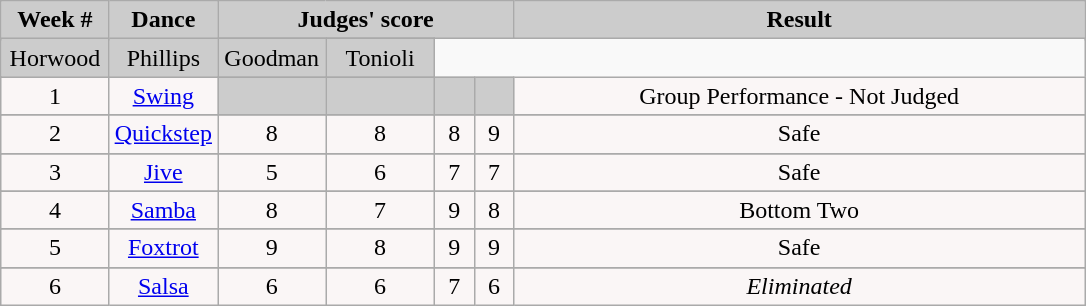<table class="wikitable" align="left">
<tr>
<td rowspan="2" bgcolor="CCCCCC" align="Center"><strong>Week #</strong></td>
<td rowspan="2" bgcolor="CCCCCC" align="Center"><strong>Dance</strong></td>
<td colspan="4" bgcolor="CCCCCC" align="Center"><strong>Judges' score</strong></td>
<td rowspan="2" bgcolor="CCCCCC" align="Center"><strong>Result</strong></td>
</tr>
<tr>
</tr>
<tr>
<td bgcolor="CCCCCC" width="10%" align="center">Horwood</td>
<td bgcolor="CCCCCC" width="10%" align="center">Phillips</td>
<td bgcolor="CCCCCC" width="10%" align="center">Goodman</td>
<td bgcolor="CCCCCC" width="10%" align="center">Tonioli</td>
</tr>
<tr>
</tr>
<tr>
<td align="center" bgcolor="FAF6F6">1</td>
<td align="center" bgcolor="FAF6F6"><a href='#'>Swing</a></td>
<td align="center" bgcolor="CCCCCC"></td>
<td align="center" bgcolor="CCCCCC"></td>
<td align="center" bgcolor="CCCCCC"></td>
<td align="center" bgcolor="CCCCCC"></td>
<td align="center" bgcolor="FAF6F6">Group Performance - Not Judged</td>
</tr>
<tr>
</tr>
<tr>
<td align="center" bgcolor="FAF6F6">2</td>
<td align="center" bgcolor="FAF6F6"><a href='#'>Quickstep</a></td>
<td align="center" bgcolor="FAF6F6">8</td>
<td align="center" bgcolor="FAF6F6">8</td>
<td align="center" bgcolor="FAF6F6">8</td>
<td align="center" bgcolor="FAF6F6">9</td>
<td align="center" bgcolor="FAF6F6">Safe</td>
</tr>
<tr>
</tr>
<tr>
<td align="center" bgcolor="FAF6F6">3</td>
<td align="center" bgcolor="FAF6F6"><a href='#'>Jive</a></td>
<td align="center" bgcolor="FAF6F6">5</td>
<td align="center" bgcolor="FAF6F6">6</td>
<td align="center" bgcolor="FAF6F6">7</td>
<td align="center" bgcolor="FAF6F6">7</td>
<td align="center" bgcolor="FAF6F6">Safe</td>
</tr>
<tr>
</tr>
<tr>
<td align="center" bgcolor="FAF6F6">4</td>
<td align="center" bgcolor="FAF6F6"><a href='#'>Samba</a></td>
<td align="center" bgcolor="FAF6F6">8</td>
<td align="center" bgcolor="FAF6F6">7</td>
<td align="center" bgcolor="FAF6F6">9</td>
<td align="center" bgcolor="FAF6F6">8</td>
<td align="center" bgcolor="FAF6F6">Bottom Two</td>
</tr>
<tr>
</tr>
<tr>
<td align="center" bgcolor="FAF6F6">5</td>
<td align="center" bgcolor="FAF6F6"><a href='#'>Foxtrot</a></td>
<td align="center" bgcolor="FAF6F6">9</td>
<td align="center" bgcolor="FAF6F6">8</td>
<td align="center" bgcolor="FAF6F6">9</td>
<td align="center" bgcolor="FAF6F6">9</td>
<td align="center" bgcolor="FAF6F6">Safe</td>
</tr>
<tr>
</tr>
<tr>
<td align="center" bgcolor="FAF6F6">6</td>
<td align="center" bgcolor="FAF6F6"><a href='#'>Salsa</a></td>
<td align="center" bgcolor="FAF6F6">6</td>
<td align="center" bgcolor="FAF6F6">6</td>
<td align="center" bgcolor="FAF6F6">7</td>
<td align="center" bgcolor="FAF6F6">6</td>
<td align="center" bgcolor="FAF6F6"><em>Eliminated</em></td>
</tr>
</table>
